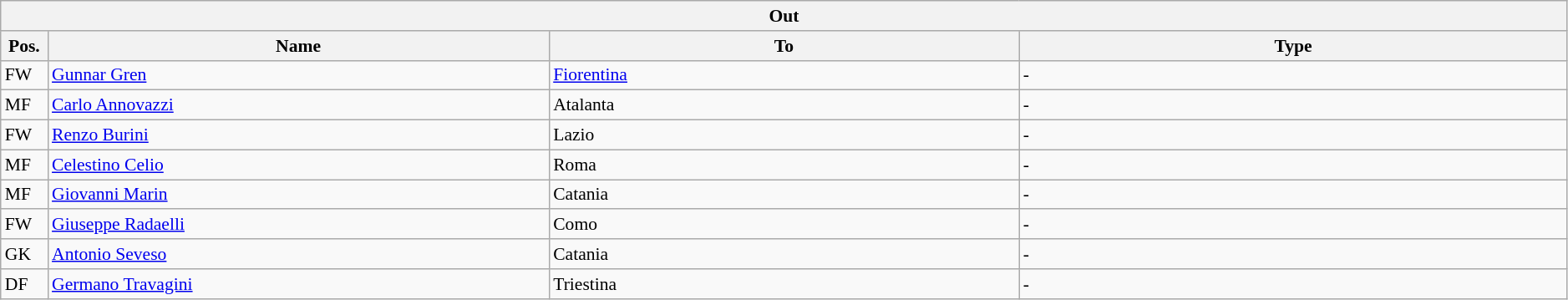<table class="wikitable" style="font-size:90%;width:99%;">
<tr>
<th colspan="4">Out</th>
</tr>
<tr>
<th width=3%>Pos.</th>
<th width=32%>Name</th>
<th width=30%>To</th>
<th width=35%>Type</th>
</tr>
<tr>
<td>FW</td>
<td><a href='#'>Gunnar Gren</a></td>
<td><a href='#'>Fiorentina</a></td>
<td>-</td>
</tr>
<tr>
<td>MF</td>
<td><a href='#'>Carlo Annovazzi</a></td>
<td>Atalanta</td>
<td>-</td>
</tr>
<tr>
<td>FW</td>
<td><a href='#'>Renzo Burini</a></td>
<td>Lazio</td>
<td>-</td>
</tr>
<tr>
<td>MF</td>
<td><a href='#'>Celestino Celio</a></td>
<td>Roma</td>
<td>-</td>
</tr>
<tr>
<td>MF</td>
<td><a href='#'>Giovanni Marin</a></td>
<td>Catania</td>
<td>-</td>
</tr>
<tr>
<td>FW</td>
<td><a href='#'>Giuseppe Radaelli</a></td>
<td>Como</td>
<td>-</td>
</tr>
<tr>
<td>GK</td>
<td><a href='#'>Antonio Seveso</a></td>
<td>Catania</td>
<td>-</td>
</tr>
<tr>
<td>DF</td>
<td><a href='#'>Germano Travagini</a></td>
<td>Triestina</td>
<td>-</td>
</tr>
</table>
